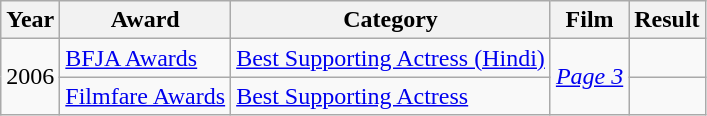<table class="wikitable sortable">
<tr>
<th>Year</th>
<th>Award</th>
<th>Category</th>
<th>Film</th>
<th>Result</th>
</tr>
<tr>
<td rowspan="2">2006</td>
<td><a href='#'>BFJA Awards</a></td>
<td><a href='#'>Best Supporting Actress (Hindi)</a></td>
<td rowspan="2"><em><a href='#'>Page 3</a></em></td>
<td></td>
</tr>
<tr>
<td><a href='#'>Filmfare Awards</a></td>
<td><a href='#'>Best Supporting Actress</a></td>
<td></td>
</tr>
</table>
